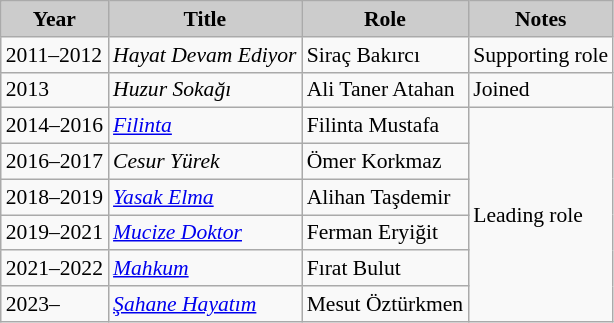<table class="wikitable" style="font-size:90%">
<tr>
<th style="background:#CCCCCC">Year</th>
<th style="background:#CCCCCC">Title</th>
<th style="background:#CCCCCC">Role</th>
<th style="background:#CCCCCC">Notes</th>
</tr>
<tr>
<td>2011–2012</td>
<td><em>Hayat Devam Ediyor</em></td>
<td>Siraç Bakırcı</td>
<td>Supporting role</td>
</tr>
<tr>
<td>2013</td>
<td><em>Huzur Sokağı</em></td>
<td>Ali Taner Atahan</td>
<td>Joined</td>
</tr>
<tr>
<td>2014–2016</td>
<td><em><a href='#'>Filinta</a></em></td>
<td>Filinta Mustafa</td>
<td rowspan="6">Leading role</td>
</tr>
<tr>
<td>2016–2017</td>
<td><em>Cesur Yürek</em></td>
<td>Ömer Korkmaz</td>
</tr>
<tr>
<td>2018–2019</td>
<td><em><a href='#'>Yasak Elma</a></em></td>
<td>Alihan Taşdemir</td>
</tr>
<tr>
<td>2019–2021</td>
<td><em><a href='#'>Mucize Doktor</a></em></td>
<td>Ferman Eryiğit</td>
</tr>
<tr>
<td>2021–2022</td>
<td><em><a href='#'>Mahkum</a></em></td>
<td>Fırat Bulut</td>
</tr>
<tr>
<td>2023–</td>
<td><em><a href='#'>Şahane Hayatım</a></em></td>
<td>Mesut Öztürkmen</td>
</tr>
</table>
